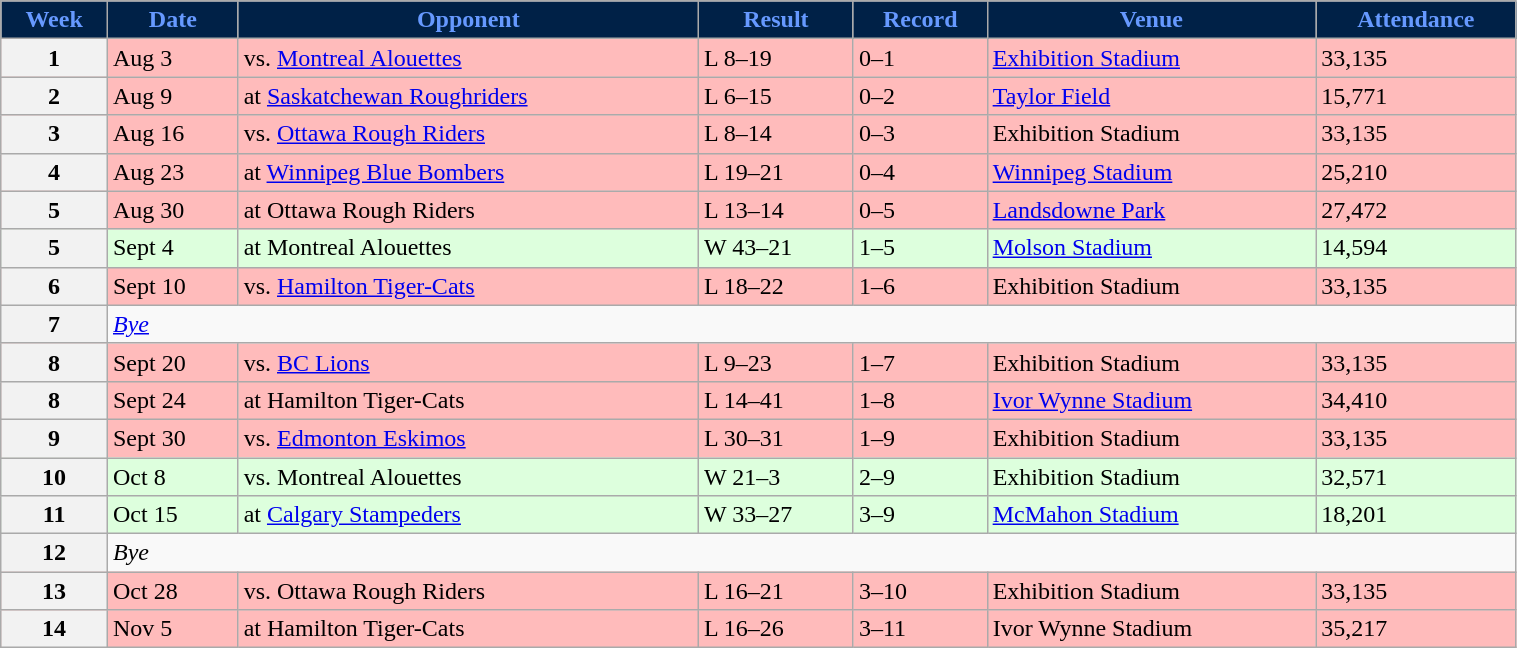<table class="wikitable" width="80%">
<tr align="center"  style="background:#002147;color:#6699FF;">
<td><strong>Week</strong></td>
<td><strong>Date</strong></td>
<td><strong>Opponent</strong></td>
<td><strong>Result</strong></td>
<td><strong>Record</strong></td>
<td><strong>Venue</strong></td>
<td><strong>Attendance</strong></td>
</tr>
<tr style="background:#ffbbbb">
<th>1</th>
<td>Aug 3</td>
<td>vs. <a href='#'>Montreal Alouettes</a></td>
<td>L 8–19</td>
<td>0–1</td>
<td><a href='#'>Exhibition Stadium</a></td>
<td>33,135</td>
</tr>
<tr style="background:#ffbbbb">
<th>2</th>
<td>Aug 9</td>
<td>at <a href='#'>Saskatchewan Roughriders</a></td>
<td>L 6–15</td>
<td>0–2</td>
<td><a href='#'>Taylor Field</a></td>
<td>15,771</td>
</tr>
<tr style="background:#ffbbbb">
<th>3</th>
<td>Aug 16</td>
<td>vs. <a href='#'>Ottawa Rough Riders</a></td>
<td>L 8–14</td>
<td>0–3</td>
<td>Exhibition Stadium</td>
<td>33,135</td>
</tr>
<tr style="background:#ffbbbb">
<th>4</th>
<td>Aug 23</td>
<td>at <a href='#'>Winnipeg Blue Bombers</a></td>
<td>L 19–21</td>
<td>0–4</td>
<td><a href='#'>Winnipeg Stadium</a></td>
<td>25,210</td>
</tr>
<tr style="background:#ffbbbb">
<th>5</th>
<td>Aug 30</td>
<td>at Ottawa Rough Riders</td>
<td>L 13–14</td>
<td>0–5</td>
<td><a href='#'>Landsdowne Park</a></td>
<td>27,472</td>
</tr>
<tr style="background:#ddffdd">
<th>5</th>
<td>Sept 4</td>
<td>at Montreal Alouettes</td>
<td>W 43–21</td>
<td>1–5</td>
<td><a href='#'>Molson Stadium</a></td>
<td>14,594</td>
</tr>
<tr style="background:#ffbbbb">
<th>6</th>
<td>Sept 10</td>
<td>vs. <a href='#'>Hamilton Tiger-Cats</a></td>
<td>L 18–22</td>
<td>1–6</td>
<td>Exhibition Stadium</td>
<td>33,135</td>
</tr>
<tr>
<th>7</th>
<td colspan=7><em><a href='#'>Bye</a></em></td>
</tr>
<tr style="background:#ffbbbb">
<th>8</th>
<td>Sept 20</td>
<td>vs. <a href='#'>BC Lions</a></td>
<td>L 9–23</td>
<td>1–7</td>
<td>Exhibition Stadium</td>
<td>33,135</td>
</tr>
<tr style="background:#ffbbbb">
<th>8</th>
<td>Sept 24</td>
<td>at Hamilton Tiger-Cats</td>
<td>L 14–41</td>
<td>1–8</td>
<td><a href='#'>Ivor Wynne Stadium</a></td>
<td>34,410</td>
</tr>
<tr style="background:#ffbbbb">
<th>9</th>
<td>Sept 30</td>
<td>vs. <a href='#'>Edmonton Eskimos</a></td>
<td>L 30–31</td>
<td>1–9</td>
<td>Exhibition Stadium</td>
<td>33,135</td>
</tr>
<tr style="background:#ddffdd">
<th>10</th>
<td>Oct 8</td>
<td>vs. Montreal Alouettes</td>
<td>W 21–3</td>
<td>2–9</td>
<td>Exhibition Stadium</td>
<td>32,571</td>
</tr>
<tr style="background:#ddffdd">
<th>11</th>
<td>Oct 15</td>
<td>at <a href='#'>Calgary Stampeders</a></td>
<td>W 33–27</td>
<td>3–9</td>
<td><a href='#'>McMahon Stadium</a></td>
<td>18,201</td>
</tr>
<tr>
<th>12</th>
<td colspan=7><em>Bye</em></td>
</tr>
<tr style="background:#ffbbbb">
<th>13</th>
<td>Oct 28</td>
<td>vs. Ottawa Rough Riders</td>
<td>L 16–21</td>
<td>3–10</td>
<td>Exhibition Stadium</td>
<td>33,135</td>
</tr>
<tr style="background:#ffbbbb">
<th>14</th>
<td>Nov 5</td>
<td>at Hamilton Tiger-Cats</td>
<td>L 16–26</td>
<td>3–11</td>
<td>Ivor Wynne Stadium</td>
<td>35,217</td>
</tr>
</table>
